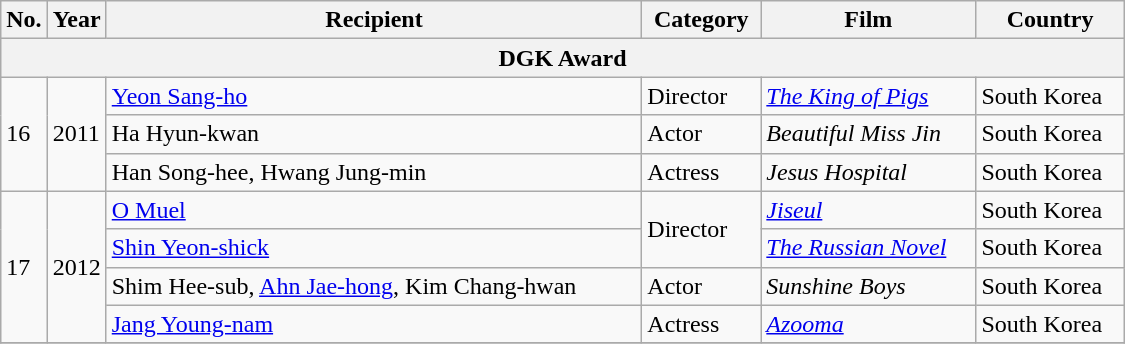<table class=wikitable style="width:750px">
<tr>
<th width=10>No.</th>
<th width=10>Year</th>
<th>Recipient</th>
<th>Category</th>
<th>Film</th>
<th>Country</th>
</tr>
<tr>
<th colspan=6>DGK Award</th>
</tr>
<tr>
<td rowspan=3>16</td>
<td rowspan=3>2011</td>
<td><a href='#'>Yeon Sang-ho</a></td>
<td>Director</td>
<td><em><a href='#'>The King of Pigs</a></em></td>
<td>South Korea</td>
</tr>
<tr>
<td>Ha Hyun-kwan</td>
<td>Actor</td>
<td><em>Beautiful Miss Jin</em></td>
<td>South Korea</td>
</tr>
<tr>
<td>Han Song-hee, Hwang Jung-min</td>
<td>Actress</td>
<td><em>Jesus Hospital</em></td>
<td>South Korea</td>
</tr>
<tr>
<td rowspan=4>17</td>
<td rowspan=4>2012</td>
<td><a href='#'>O Muel</a></td>
<td rowspan=2>Director</td>
<td><em><a href='#'>Jiseul</a></em></td>
<td>South Korea</td>
</tr>
<tr>
<td><a href='#'>Shin Yeon-shick</a></td>
<td><em><a href='#'>The Russian Novel</a></em></td>
<td>South Korea</td>
</tr>
<tr>
<td>Shim Hee-sub, <a href='#'>Ahn Jae-hong</a>, Kim Chang-hwan</td>
<td>Actor</td>
<td><em>Sunshine Boys</em></td>
<td>South Korea</td>
</tr>
<tr>
<td><a href='#'>Jang Young-nam</a></td>
<td>Actress</td>
<td><em><a href='#'>Azooma</a></em></td>
<td>South Korea</td>
</tr>
<tr>
</tr>
</table>
